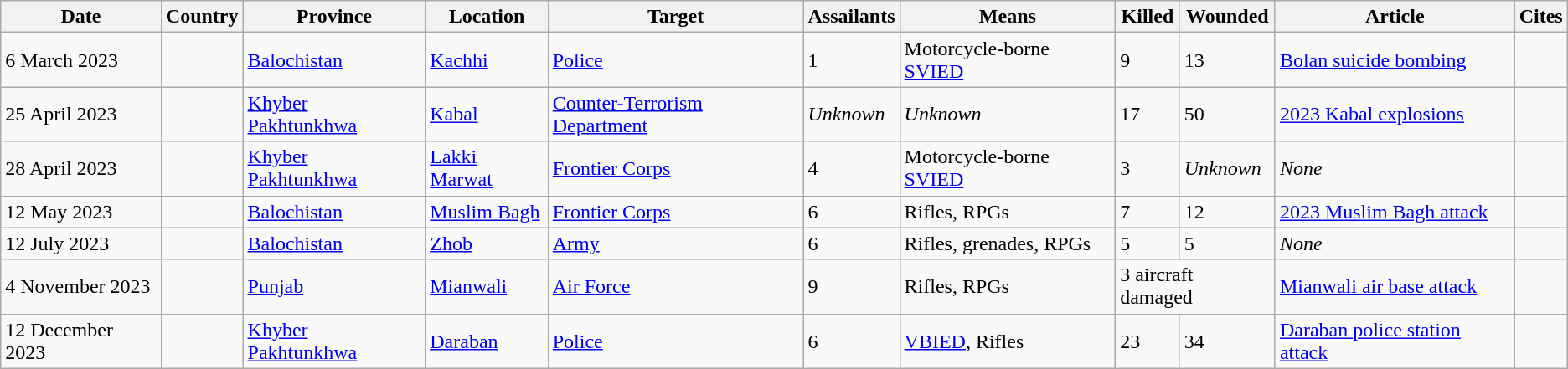<table class="wikitable">
<tr>
<th>Date</th>
<th>Country</th>
<th>Province</th>
<th>Location</th>
<th>Target</th>
<th>Assailants</th>
<th>Means</th>
<th>Killed</th>
<th>Wounded</th>
<th>Article</th>
<th>Cites</th>
</tr>
<tr>
<td>6 March 2023</td>
<td></td>
<td><a href='#'>Balochistan</a></td>
<td><a href='#'>Kachhi</a></td>
<td><a href='#'>Police</a></td>
<td>1</td>
<td>Motorcycle-borne <a href='#'>SVIED</a></td>
<td>9</td>
<td>13</td>
<td><a href='#'>Bolan suicide bombing</a></td>
<td></td>
</tr>
<tr>
<td>25 April 2023</td>
<td></td>
<td><a href='#'>Khyber Pakhtunkhwa</a></td>
<td><a href='#'>Kabal</a></td>
<td><a href='#'>Counter-Terrorism Department</a></td>
<td><em>Unknown</em></td>
<td><em>Unknown</em></td>
<td>17</td>
<td>50</td>
<td><a href='#'>2023 Kabal explosions</a></td>
<td></td>
</tr>
<tr>
<td>28 April 2023</td>
<td></td>
<td><a href='#'>Khyber Pakhtunkhwa</a></td>
<td><a href='#'>Lakki Marwat</a></td>
<td><a href='#'>Frontier Corps</a></td>
<td>4</td>
<td>Motorcycle-borne <a href='#'>SVIED</a></td>
<td>3</td>
<td><em>Unknown</em></td>
<td><em>None</em></td>
<td></td>
</tr>
<tr>
<td>12 May 2023</td>
<td></td>
<td><a href='#'>Balochistan</a></td>
<td><a href='#'>Muslim Bagh</a></td>
<td><a href='#'>Frontier Corps</a></td>
<td>6</td>
<td>Rifles, RPGs</td>
<td>7</td>
<td>12</td>
<td><a href='#'>2023 Muslim Bagh attack</a></td>
<td></td>
</tr>
<tr>
<td>12 July 2023</td>
<td></td>
<td><a href='#'>Balochistan</a></td>
<td><a href='#'>Zhob</a></td>
<td><a href='#'>Army</a></td>
<td>6</td>
<td>Rifles, grenades, RPGs</td>
<td>5</td>
<td>5</td>
<td><em>None</em></td>
<td></td>
</tr>
<tr>
<td>4 November 2023</td>
<td></td>
<td><a href='#'>Punjab</a></td>
<td><a href='#'>Mianwali</a></td>
<td><a href='#'>Air Force</a></td>
<td>9</td>
<td>Rifles, RPGs</td>
<td colspan="2">3 aircraft damaged</td>
<td><a href='#'>Mianwali air base attack</a></td>
<td></td>
</tr>
<tr>
<td>12 December 2023</td>
<td></td>
<td><a href='#'>Khyber Pakhtunkhwa</a></td>
<td><a href='#'>Daraban</a></td>
<td><a href='#'>Police</a></td>
<td>6</td>
<td><a href='#'>VBIED</a>, Rifles</td>
<td>23</td>
<td>34</td>
<td><a href='#'>Daraban police station attack</a></td>
<td></td>
</tr>
</table>
